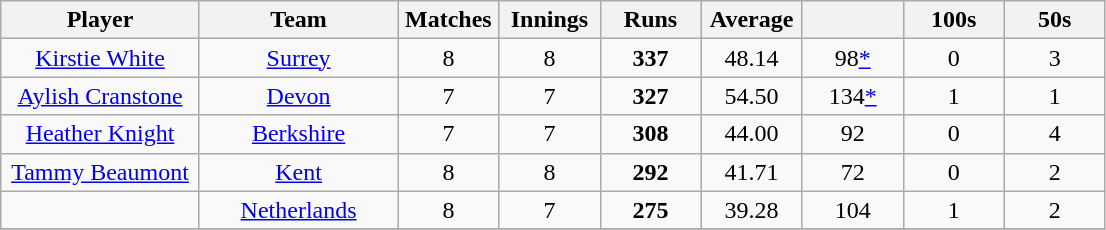<table class="wikitable" style="text-align:center;">
<tr>
<th width=125>Player</th>
<th width=125>Team</th>
<th width=60>Matches</th>
<th width=60>Innings</th>
<th width=60>Runs</th>
<th width=60>Average</th>
<th width=60></th>
<th width=60>100s</th>
<th width=60>50s</th>
</tr>
<tr>
<td><a href='#'>Kirstie White</a></td>
<td><a href='#'>Surrey</a></td>
<td>8</td>
<td>8</td>
<td><strong>337</strong></td>
<td>48.14</td>
<td>98<a href='#'>*</a></td>
<td>0</td>
<td>3</td>
</tr>
<tr>
<td><a href='#'>Aylish Cranstone</a></td>
<td><a href='#'>Devon</a></td>
<td>7</td>
<td>7</td>
<td><strong>327</strong></td>
<td>54.50</td>
<td>134<a href='#'>*</a></td>
<td>1</td>
<td>1</td>
</tr>
<tr>
<td><a href='#'>Heather Knight</a></td>
<td><a href='#'>Berkshire</a></td>
<td>7</td>
<td>7</td>
<td><strong>308</strong></td>
<td>44.00</td>
<td>92</td>
<td>0</td>
<td>4</td>
</tr>
<tr>
<td><a href='#'>Tammy Beaumont</a></td>
<td><a href='#'>Kent</a></td>
<td>8</td>
<td>8</td>
<td><strong>292</strong></td>
<td>41.71</td>
<td>72</td>
<td>0</td>
<td>2</td>
</tr>
<tr>
<td></td>
<td><a href='#'>Netherlands</a></td>
<td>8</td>
<td>7</td>
<td><strong>275</strong></td>
<td>39.28</td>
<td>104</td>
<td>1</td>
<td>2</td>
</tr>
<tr>
</tr>
</table>
